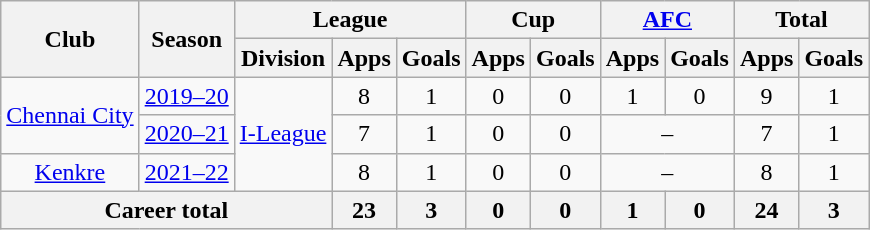<table class="wikitable" style="text-align: center;">
<tr>
<th rowspan="2">Club</th>
<th rowspan="2">Season</th>
<th colspan="3">League</th>
<th colspan="2">Cup</th>
<th colspan="2"><a href='#'>AFC</a></th>
<th colspan="2">Total</th>
</tr>
<tr>
<th>Division</th>
<th>Apps</th>
<th>Goals</th>
<th>Apps</th>
<th>Goals</th>
<th>Apps</th>
<th>Goals</th>
<th>Apps</th>
<th>Goals</th>
</tr>
<tr>
<td rowspan="2"><a href='#'>Chennai City</a></td>
<td><a href='#'>2019–20</a></td>
<td rowspan="3"><a href='#'>I-League</a></td>
<td>8</td>
<td>1</td>
<td>0</td>
<td>0</td>
<td>1</td>
<td>0</td>
<td>9</td>
<td>1</td>
</tr>
<tr>
<td><a href='#'>2020–21</a></td>
<td>7</td>
<td>1</td>
<td>0</td>
<td>0</td>
<td colspan="2">–</td>
<td>7</td>
<td>1</td>
</tr>
<tr>
<td rowspan="1"><a href='#'>Kenkre</a></td>
<td><a href='#'>2021–22</a></td>
<td>8</td>
<td>1</td>
<td>0</td>
<td>0</td>
<td colspan="2">–</td>
<td>8</td>
<td>1</td>
</tr>
<tr>
<th colspan="3">Career total</th>
<th>23</th>
<th>3</th>
<th>0</th>
<th>0</th>
<th>1</th>
<th>0</th>
<th>24</th>
<th>3</th>
</tr>
</table>
